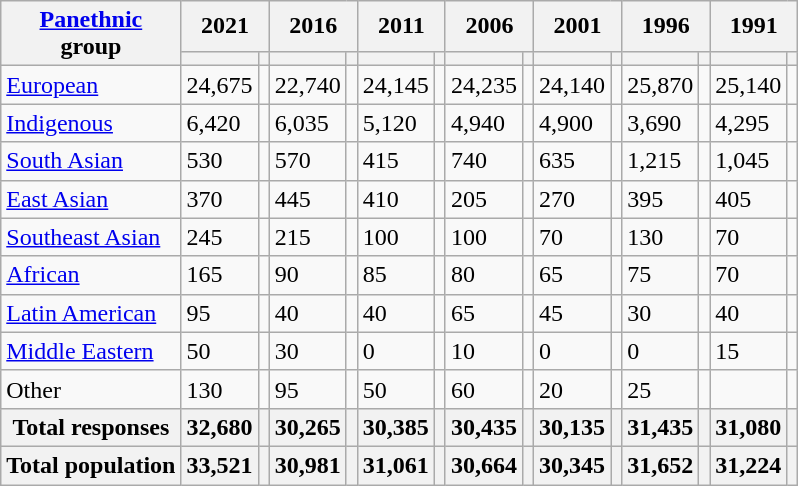<table class="wikitable collapsible sortable">
<tr>
<th rowspan="2"><a href='#'>Panethnic</a><br>group</th>
<th colspan="2">2021</th>
<th colspan="2">2016</th>
<th colspan="2">2011</th>
<th colspan="2">2006</th>
<th colspan="2">2001</th>
<th colspan="2">1996</th>
<th colspan="2">1991</th>
</tr>
<tr>
<th><a href='#'></a></th>
<th></th>
<th></th>
<th></th>
<th></th>
<th></th>
<th></th>
<th></th>
<th></th>
<th></th>
<th></th>
<th></th>
<th></th>
<th></th>
</tr>
<tr>
<td><a href='#'>European</a></td>
<td>24,675</td>
<td></td>
<td>22,740</td>
<td></td>
<td>24,145</td>
<td></td>
<td>24,235</td>
<td></td>
<td>24,140</td>
<td></td>
<td>25,870</td>
<td></td>
<td>25,140</td>
<td></td>
</tr>
<tr>
<td><a href='#'>Indigenous</a></td>
<td>6,420</td>
<td></td>
<td>6,035</td>
<td></td>
<td>5,120</td>
<td></td>
<td>4,940</td>
<td></td>
<td>4,900</td>
<td></td>
<td>3,690</td>
<td></td>
<td>4,295</td>
<td></td>
</tr>
<tr>
<td><a href='#'>South Asian</a></td>
<td>530</td>
<td></td>
<td>570</td>
<td></td>
<td>415</td>
<td></td>
<td>740</td>
<td></td>
<td>635</td>
<td></td>
<td>1,215</td>
<td></td>
<td>1,045</td>
<td></td>
</tr>
<tr>
<td><a href='#'>East Asian</a></td>
<td>370</td>
<td></td>
<td>445</td>
<td></td>
<td>410</td>
<td></td>
<td>205</td>
<td></td>
<td>270</td>
<td></td>
<td>395</td>
<td></td>
<td>405</td>
<td></td>
</tr>
<tr>
<td><a href='#'>Southeast Asian</a></td>
<td>245</td>
<td></td>
<td>215</td>
<td></td>
<td>100</td>
<td></td>
<td>100</td>
<td></td>
<td>70</td>
<td></td>
<td>130</td>
<td></td>
<td>70</td>
<td></td>
</tr>
<tr>
<td><a href='#'>African</a></td>
<td>165</td>
<td></td>
<td>90</td>
<td></td>
<td>85</td>
<td></td>
<td>80</td>
<td></td>
<td>65</td>
<td></td>
<td>75</td>
<td></td>
<td>70</td>
<td></td>
</tr>
<tr>
<td><a href='#'>Latin American</a></td>
<td>95</td>
<td></td>
<td>40</td>
<td></td>
<td>40</td>
<td></td>
<td>65</td>
<td></td>
<td>45</td>
<td></td>
<td>30</td>
<td></td>
<td>40</td>
<td></td>
</tr>
<tr>
<td><a href='#'>Middle Eastern</a></td>
<td>50</td>
<td></td>
<td>30</td>
<td></td>
<td>0</td>
<td></td>
<td>10</td>
<td></td>
<td>0</td>
<td></td>
<td>0</td>
<td></td>
<td>15</td>
<td></td>
</tr>
<tr>
<td>Other</td>
<td>130</td>
<td></td>
<td>95</td>
<td></td>
<td>50</td>
<td></td>
<td>60</td>
<td></td>
<td>20</td>
<td></td>
<td>25</td>
<td></td>
<td></td>
<td></td>
</tr>
<tr>
<th>Total responses</th>
<th>32,680</th>
<th></th>
<th>30,265</th>
<th></th>
<th>30,385</th>
<th></th>
<th>30,435</th>
<th></th>
<th>30,135</th>
<th></th>
<th>31,435</th>
<th></th>
<th>31,080</th>
<th></th>
</tr>
<tr>
<th>Total population</th>
<th>33,521</th>
<th></th>
<th>30,981</th>
<th></th>
<th>31,061</th>
<th></th>
<th>30,664</th>
<th></th>
<th>30,345</th>
<th></th>
<th>31,652</th>
<th></th>
<th>31,224</th>
<th></th>
</tr>
</table>
